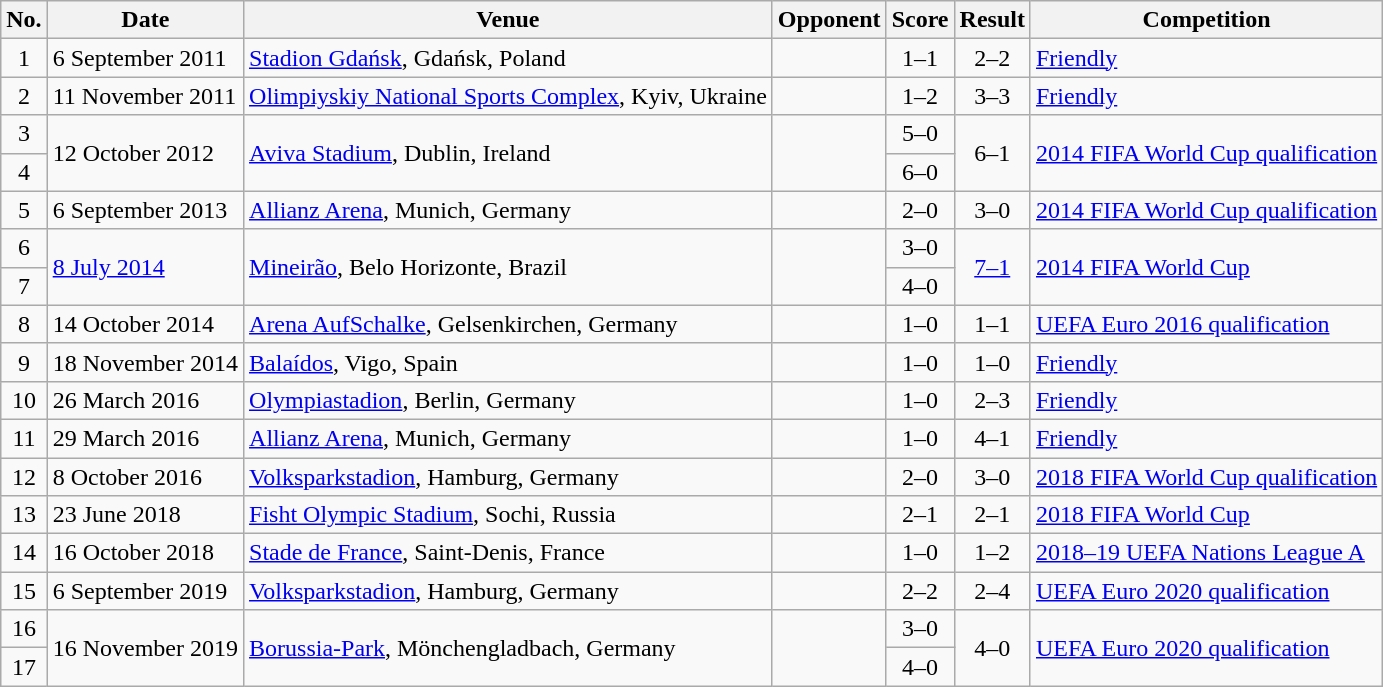<table class="wikitable sortable">
<tr>
<th>No.</th>
<th>Date</th>
<th>Venue</th>
<th>Opponent</th>
<th>Score</th>
<th>Result</th>
<th>Competition</th>
</tr>
<tr>
<td align=center>1</td>
<td>6 September 2011</td>
<td><a href='#'>Stadion Gdańsk</a>, Gdańsk, Poland</td>
<td></td>
<td align=center>1–1</td>
<td align=center>2–2</td>
<td><a href='#'>Friendly</a></td>
</tr>
<tr>
<td align=center>2</td>
<td>11 November 2011</td>
<td><a href='#'>Olimpiyskiy National Sports Complex</a>, Kyiv, Ukraine</td>
<td></td>
<td align=center>1–2</td>
<td align=center>3–3</td>
<td><a href='#'>Friendly</a></td>
</tr>
<tr>
<td align=center>3</td>
<td rowspan=2>12 October 2012</td>
<td rowspan=2><a href='#'>Aviva Stadium</a>, Dublin, Ireland</td>
<td rowspan=2></td>
<td align=center>5–0</td>
<td rowspan=2 align=center>6–1</td>
<td rowspan=2><a href='#'>2014 FIFA World Cup qualification</a></td>
</tr>
<tr>
<td align=center>4</td>
<td align=center>6–0</td>
</tr>
<tr>
<td align=center>5</td>
<td>6 September 2013</td>
<td><a href='#'>Allianz Arena</a>, Munich, Germany</td>
<td></td>
<td align=center>2–0</td>
<td align=center>3–0</td>
<td><a href='#'>2014 FIFA World Cup qualification</a></td>
</tr>
<tr>
<td align=center>6</td>
<td rowspan=2><a href='#'>8 July 2014</a></td>
<td rowspan=2><a href='#'>Mineirão</a>, Belo Horizonte, Brazil</td>
<td rowspan=2></td>
<td align=center>3–0</td>
<td rowspan=2 align=center><a href='#'>7–1</a></td>
<td rowspan=2><a href='#'>2014 FIFA World Cup</a></td>
</tr>
<tr>
<td align=center>7</td>
<td align=center>4–0</td>
</tr>
<tr>
<td align=center>8</td>
<td>14 October 2014</td>
<td><a href='#'>Arena AufSchalke</a>, Gelsenkirchen, Germany</td>
<td></td>
<td align=center>1–0</td>
<td align=center>1–1</td>
<td><a href='#'>UEFA Euro 2016 qualification</a></td>
</tr>
<tr>
<td align=center>9</td>
<td>18 November 2014</td>
<td><a href='#'>Balaídos</a>, Vigo, Spain</td>
<td></td>
<td align=center>1–0</td>
<td align=center>1–0</td>
<td><a href='#'>Friendly</a></td>
</tr>
<tr>
<td align=center>10</td>
<td>26 March 2016</td>
<td><a href='#'>Olympiastadion</a>, Berlin, Germany</td>
<td></td>
<td align=center>1–0</td>
<td align=center>2–3</td>
<td><a href='#'>Friendly</a></td>
</tr>
<tr>
<td align=center>11</td>
<td>29 March 2016</td>
<td><a href='#'>Allianz Arena</a>, Munich, Germany</td>
<td></td>
<td align=center>1–0</td>
<td align=center>4–1</td>
<td><a href='#'>Friendly</a></td>
</tr>
<tr>
<td align=center>12</td>
<td>8 October 2016</td>
<td><a href='#'>Volksparkstadion</a>, Hamburg, Germany</td>
<td></td>
<td align=center>2–0</td>
<td align=center>3–0</td>
<td><a href='#'>2018 FIFA World Cup qualification</a></td>
</tr>
<tr>
<td align=center>13</td>
<td>23 June 2018</td>
<td><a href='#'>Fisht Olympic Stadium</a>, Sochi, Russia</td>
<td></td>
<td align=center>2–1</td>
<td align=center>2–1</td>
<td><a href='#'>2018 FIFA World Cup</a></td>
</tr>
<tr>
<td align=center>14</td>
<td>16 October 2018</td>
<td><a href='#'>Stade de France</a>, Saint-Denis, France</td>
<td></td>
<td align=center>1–0</td>
<td align=center>1–2</td>
<td><a href='#'>2018–19 UEFA Nations League A</a></td>
</tr>
<tr>
<td align=center>15</td>
<td>6 September 2019</td>
<td><a href='#'>Volksparkstadion</a>, Hamburg, Germany</td>
<td></td>
<td align=center>2–2</td>
<td align=center>2–4</td>
<td><a href='#'>UEFA Euro 2020 qualification</a></td>
</tr>
<tr>
<td align=center>16</td>
<td rowspan="2">16 November 2019</td>
<td rowspan="2"><a href='#'>Borussia-Park</a>, Mönchengladbach, Germany</td>
<td rowspan="2"></td>
<td align=center>3–0</td>
<td rowspan=2 align=center>4–0</td>
<td rowspan=2><a href='#'>UEFA Euro 2020 qualification</a></td>
</tr>
<tr>
<td align=center>17</td>
<td align=center>4–0</td>
</tr>
</table>
